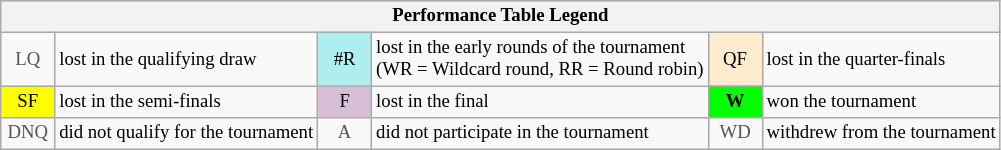<table class="wikitable" style="font-size:78%;">
<tr bgcolor="#efefef">
<th colspan="6">Performance Table Legend</th>
</tr>
<tr>
<td align="center" style="color:#555555;" width="30">LQ</td>
<td>lost in the qualifying draw</td>
<td align="center" style="background:#afeeee;">#R</td>
<td>lost in the early rounds of the tournament<br>(WR = Wildcard round, RR = Round robin)</td>
<td align="center" style="background:#ffebcd;">QF</td>
<td>lost in the quarter-finals</td>
</tr>
<tr>
<td align="center" style="background:yellow;">SF</td>
<td>lost in the semi-finals</td>
<td align="center" style="background:#D8BFD8;">F</td>
<td>lost in the final</td>
<td align="center" style="background:#00ff00;"><strong>W</strong></td>
<td>won the tournament</td>
</tr>
<tr>
<td align="center" style="color:#555555;" width="30">DNQ</td>
<td>did not qualify for the tournament</td>
<td align="center" style="color:#555555;" width="30">A</td>
<td>did not participate in the tournament</td>
<td align="center" style="color:#555555;" width="30">WD</td>
<td>withdrew from the tournament</td>
</tr>
</table>
